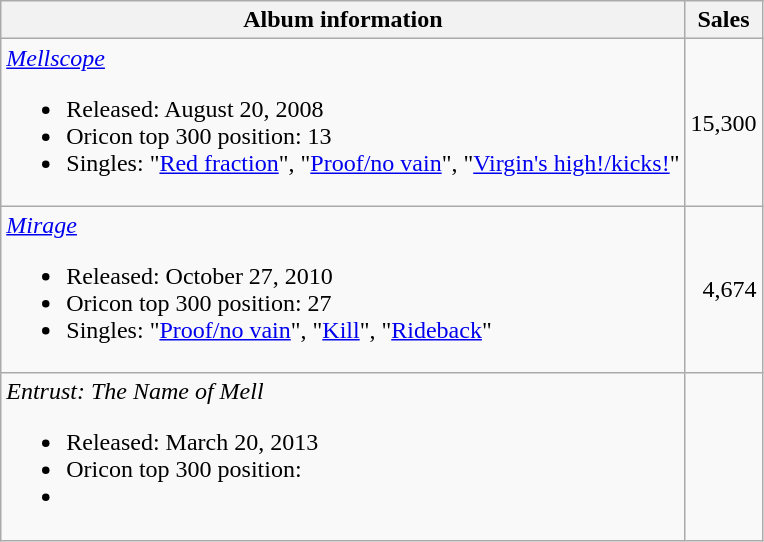<table class="wikitable">
<tr>
<th>Album information</th>
<th>Sales</th>
</tr>
<tr>
<td><em><a href='#'>Mellscope</a></em><br><ul><li>Released: August 20, 2008</li><li>Oricon top 300 position: 13</li><li>Singles: "<a href='#'>Red fraction</a>", "<a href='#'>Proof/no vain</a>", "<a href='#'>Virgin's high!/kicks!</a>"</li></ul></td>
<td align="right">15,300</td>
</tr>
<tr>
<td><em><a href='#'>Mirage</a></em><br><ul><li>Released: October 27, 2010</li><li>Oricon top 300 position: 27</li><li>Singles: "<a href='#'>Proof/no vain</a>", "<a href='#'>Kill</a>", "<a href='#'>Rideback</a>"</li></ul></td>
<td align="right">4,674</td>
</tr>
<tr>
<td><em>Entrust: The Name of Mell</em><br><ul><li>Released: March 20, 2013</li><li>Oricon top 300 position:</li><li></li></ul></td>
<td align="right"></td>
</tr>
</table>
